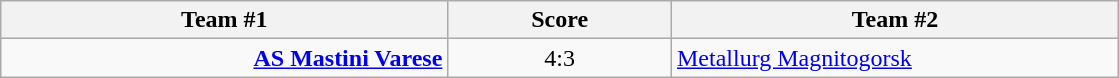<table class="wikitable" style="text-align: center;">
<tr>
<th width=22%>Team #1</th>
<th width=11%>Score</th>
<th width=22%>Team #2</th>
</tr>
<tr>
<td style="text-align: right;"><strong><a href='#'>AS Mastini Varese</a></strong> </td>
<td>4:3</td>
<td style="text-align: left;"> <a href='#'>Metallurg Magnitogorsk</a></td>
</tr>
</table>
